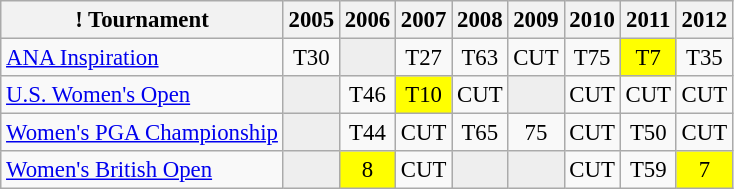<table class="wikitable" style="font-size:95%;text-align:center;">
<tr>
<th>! Tournament</th>
<th>2005</th>
<th>2006</th>
<th>2007</th>
<th>2008</th>
<th>2009</th>
<th>2010</th>
<th>2011</th>
<th>2012</th>
</tr>
<tr>
<td align=left><a href='#'>ANA Inspiration</a></td>
<td>T30</td>
<td style="background:#eeeeee;"></td>
<td>T27</td>
<td>T63</td>
<td>CUT</td>
<td>T75</td>
<td style="background:yellow;">T7</td>
<td>T35</td>
</tr>
<tr>
<td align=left><a href='#'>U.S. Women's Open</a></td>
<td style="background:#eeeeee;"></td>
<td>T46</td>
<td style="background:yellow;">T10</td>
<td>CUT</td>
<td style="background:#eeeeee;"></td>
<td>CUT</td>
<td>CUT</td>
<td>CUT</td>
</tr>
<tr>
<td align=left><a href='#'>Women's PGA Championship</a></td>
<td style="background:#eeeeee;"></td>
<td>T44</td>
<td>CUT</td>
<td>T65</td>
<td>75</td>
<td>CUT</td>
<td>T50</td>
<td>CUT</td>
</tr>
<tr>
<td align=left><a href='#'>Women's British Open</a></td>
<td style="background:#eeeeee;"></td>
<td style="background:yellow;">8</td>
<td>CUT</td>
<td style="background:#eeeeee;"></td>
<td style="background:#eeeeee;"></td>
<td>CUT</td>
<td>T59</td>
<td style="background:yellow;">7</td>
</tr>
</table>
